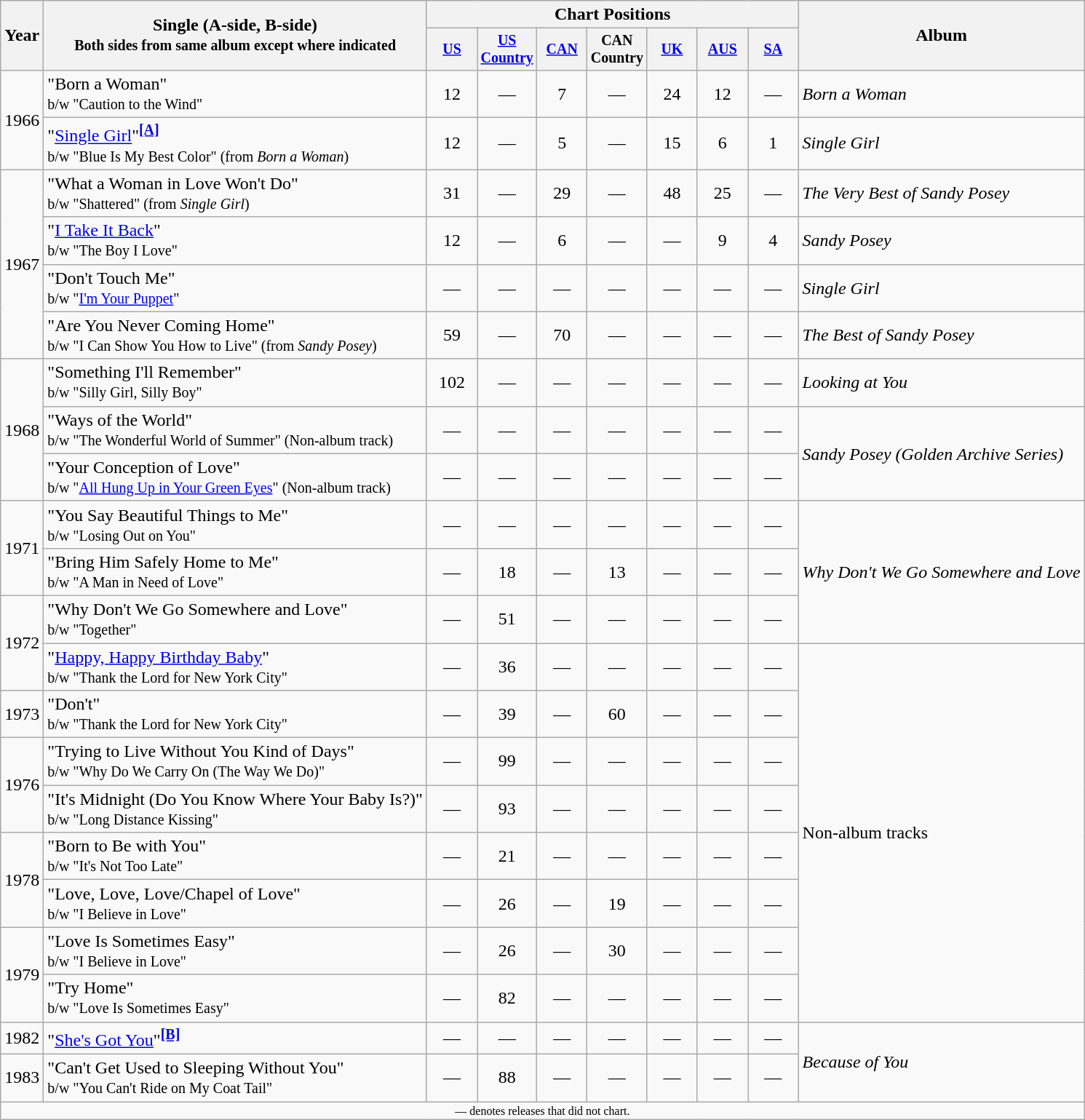<table class="wikitable" style="text-align:center;">
<tr>
<th rowspan="2">Year</th>
<th rowspan="2">Single (A-side, B-side)<br><small>Both sides from same album except where indicated</small></th>
<th colspan="7">Chart Positions</th>
<th rowspan="2">Album</th>
</tr>
<tr style="font-size:smaller;">
<th style="width:40px;"><a href='#'>US</a></th>
<th style="width:40px;"><a href='#'>US Country</a></th>
<th style="width:40px;"><a href='#'>CAN</a></th>
<th style="width:40px;">CAN Country</th>
<th style="width:40px;"><a href='#'>UK</a></th>
<th style="width:40px;"><a href='#'>AUS</a></th>
<th style="width:40px;"><a href='#'>SA</a></th>
</tr>
<tr>
<td rowspan="2">1966</td>
<td style="text-align:left;">"Born a Woman"<br><small>b/w "Caution to the Wind"</small></td>
<td>12</td>
<td>—</td>
<td>7</td>
<td>—</td>
<td>24</td>
<td>12</td>
<td>—</td>
<td style="text-align:left;"><em>Born a Woman</em></td>
</tr>
<tr>
<td style="text-align:left;">"<a href='#'>Single Girl</a>"<sup><span></span><a href='#'><strong>[A]</strong></a></sup><br><small>b/w "Blue Is My Best Color" (from <em>Born a Woman</em>)</small></td>
<td>12</td>
<td>—</td>
<td>5</td>
<td>—</td>
<td>15</td>
<td>6</td>
<td>1</td>
<td style="text-align:left;"><em>Single Girl</em></td>
</tr>
<tr>
<td rowspan="4">1967</td>
<td style="text-align:left;">"What a Woman in Love Won't Do"<br><small>b/w "Shattered" (from <em>Single Girl</em>)</small></td>
<td>31</td>
<td>—</td>
<td>29</td>
<td>—</td>
<td>48</td>
<td>25</td>
<td>—</td>
<td style="text-align:left;"><em>The Very Best of Sandy Posey</em></td>
</tr>
<tr>
<td style="text-align:left;">"<a href='#'>I Take It Back</a>"<br><small>b/w "The Boy I Love"</small></td>
<td>12</td>
<td>—</td>
<td>6</td>
<td>—</td>
<td>—</td>
<td>9</td>
<td>4</td>
<td style="text-align:left;"><em>Sandy Posey</em></td>
</tr>
<tr>
<td style="text-align:left;">"Don't Touch Me"<br><small>b/w "<a href='#'>I'm Your Puppet</a>"</small></td>
<td>—</td>
<td>—</td>
<td>—</td>
<td>—</td>
<td>—</td>
<td>—</td>
<td>—</td>
<td style="text-align:left;"><em>Single Girl</em></td>
</tr>
<tr>
<td style="text-align:left;">"Are You Never Coming Home"<br><small>b/w "I Can Show You How to Live" (from <em>Sandy Posey</em>)</small></td>
<td>59</td>
<td>—</td>
<td>70</td>
<td>—</td>
<td>—</td>
<td>—</td>
<td>—</td>
<td style="text-align:left;"><em>The Best of Sandy Posey</em></td>
</tr>
<tr>
<td rowspan="3">1968</td>
<td style="text-align:left;">"Something I'll Remember"<br><small>b/w "Silly Girl, Silly Boy"</small></td>
<td>102</td>
<td>—</td>
<td>—</td>
<td>—</td>
<td>—</td>
<td>—</td>
<td>—</td>
<td style="text-align:left;"><em>Looking at You</em></td>
</tr>
<tr>
<td style="text-align:left;">"Ways of the World"<br><small>b/w "The Wonderful World of Summer" (Non-album track)</small></td>
<td>—</td>
<td>—</td>
<td>—</td>
<td>—</td>
<td>—</td>
<td>—</td>
<td>—</td>
<td style="text-align:left;" rowspan="2"><em>Sandy Posey (Golden Archive Series)</em></td>
</tr>
<tr>
<td style="text-align:left;">"Your Conception of Love"<br><small>b/w "<a href='#'>All Hung Up in Your Green Eyes</a>" (Non-album track)</small></td>
<td>—</td>
<td>—</td>
<td>—</td>
<td>—</td>
<td>—</td>
<td>—</td>
<td>—</td>
</tr>
<tr>
<td rowspan="2">1971</td>
<td style="text-align:left;">"You Say Beautiful Things to Me"<br><small>b/w "Losing Out on You"</small></td>
<td>—</td>
<td>—</td>
<td>—</td>
<td>—</td>
<td>—</td>
<td>—</td>
<td>—</td>
<td style="text-align:left;" rowspan="3"><em>Why Don't We Go Somewhere and Love</em></td>
</tr>
<tr>
<td style="text-align:left;">"Bring Him Safely Home to Me"<br><small>b/w "A Man in Need of Love"</small></td>
<td>—</td>
<td>18</td>
<td>—</td>
<td>13</td>
<td>—</td>
<td>—</td>
<td>—</td>
</tr>
<tr>
<td rowspan="2">1972</td>
<td style="text-align:left;">"Why Don't We Go Somewhere and Love"<br><small>b/w "Together"</small></td>
<td>—</td>
<td>51</td>
<td>—</td>
<td>—</td>
<td>—</td>
<td>—</td>
<td>—</td>
</tr>
<tr>
<td style="text-align:left;">"<a href='#'>Happy, Happy Birthday Baby</a>"<br><small>b/w "Thank the Lord for New York City"</small></td>
<td>—</td>
<td>36</td>
<td>—</td>
<td>—</td>
<td>—</td>
<td>—</td>
<td>—</td>
<td style="text-align:left;" rowspan="8">Non-album tracks</td>
</tr>
<tr>
<td>1973</td>
<td style="text-align:left;">"Don't"<br><small>b/w "Thank the Lord for New York City"</small></td>
<td>—</td>
<td>39</td>
<td>—</td>
<td>60</td>
<td>—</td>
<td>—</td>
<td>—</td>
</tr>
<tr>
<td rowspan="2">1976</td>
<td style="text-align:left;">"Trying to Live Without You Kind of Days"<br><small>b/w "Why Do We Carry On (The Way We Do)"</small></td>
<td>—</td>
<td>99</td>
<td>—</td>
<td>—</td>
<td>—</td>
<td>—</td>
<td>—</td>
</tr>
<tr>
<td style="text-align:left;">"It's Midnight (Do You Know Where Your Baby Is?)"<br><small>b/w "Long Distance Kissing"</small></td>
<td>—</td>
<td>93</td>
<td>—</td>
<td>—</td>
<td>—</td>
<td>—</td>
<td>—</td>
</tr>
<tr>
<td rowspan="2">1978</td>
<td style="text-align:left;">"Born to Be with You"<br><small>b/w "It's Not Too Late"</small></td>
<td>—</td>
<td>21</td>
<td>—</td>
<td>—</td>
<td>—</td>
<td>—</td>
<td>—</td>
</tr>
<tr>
<td style="text-align:left;">"Love, Love, Love/Chapel of Love"<br><small>b/w "I Believe in Love"</small></td>
<td>—</td>
<td>26</td>
<td>—</td>
<td>19</td>
<td>—</td>
<td>—</td>
<td>—</td>
</tr>
<tr>
<td rowspan="2">1979</td>
<td style="text-align:left;">"Love Is Sometimes Easy"<br><small>b/w "I Believe in Love"</small></td>
<td>—</td>
<td>26</td>
<td>—</td>
<td>30</td>
<td>—</td>
<td>—</td>
<td>—</td>
</tr>
<tr>
<td style="text-align:left;">"Try Home"<br><small>b/w "Love Is Sometimes Easy"</small></td>
<td>—</td>
<td>82</td>
<td>—</td>
<td>—</td>
<td>—</td>
<td>—</td>
<td>—</td>
</tr>
<tr>
<td>1982</td>
<td style="text-align:left;">"<a href='#'>She's Got You</a>"<sup><span></span><a href='#'><strong>[B]</strong></a></sup></td>
<td>—</td>
<td>—</td>
<td>—</td>
<td>—</td>
<td>—</td>
<td>—</td>
<td>—</td>
<td style="text-align:left;" rowspan="2"><em>Because of You</em></td>
</tr>
<tr>
<td>1983</td>
<td style="text-align:left;">"Can't Get Used to Sleeping Without You"<br><small>b/w "You Can't Ride on My Coat Tail"</small></td>
<td>—</td>
<td>88</td>
<td>—</td>
<td>—</td>
<td>—</td>
<td>—</td>
<td>—</td>
</tr>
<tr>
<td colspan="10" style="text-align:center; font-size:8pt;">— denotes releases that did not chart.</td>
</tr>
</table>
